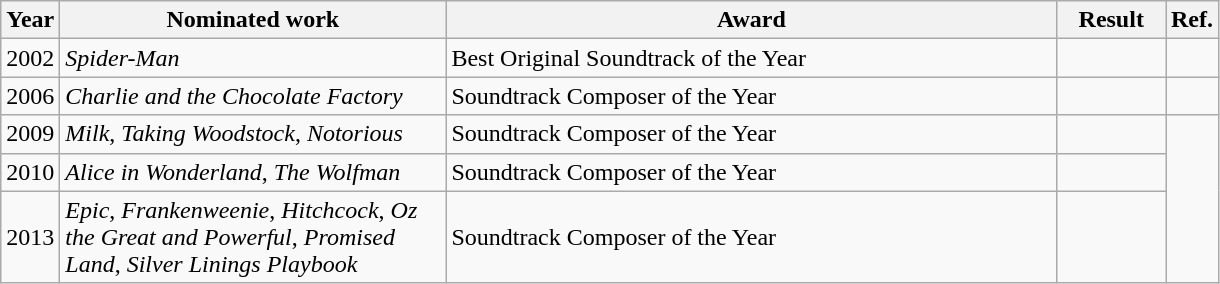<table class="wikitable">
<tr>
<th>Year</th>
<th width="250">Nominated work</th>
<th width="400">Award</th>
<th width="65">Result</th>
<th>Ref.</th>
</tr>
<tr>
<td align="center">2002</td>
<td><em>Spider-Man</em></td>
<td>Best Original Soundtrack of the Year</td>
<td></td>
<td align="center"></td>
</tr>
<tr>
<td align="center">2006</td>
<td><em>Charlie and the Chocolate Factory</em></td>
<td>Soundtrack Composer of the Year</td>
<td></td>
<td align="center"></td>
</tr>
<tr>
<td align="center">2009</td>
<td><em>Milk</em>, <em>Taking Woodstock</em>, <em>Notorious</em></td>
<td>Soundtrack Composer of the Year</td>
<td></td>
</tr>
<tr>
<td align="center">2010</td>
<td><em>Alice in Wonderland</em>, <em>The Wolfman</em></td>
<td>Soundtrack Composer of the Year</td>
<td></td>
</tr>
<tr>
<td align="center">2013</td>
<td><em>Epic</em>, <em>Frankenweenie</em>, <em>Hitchcock</em>, <em>Oz the Great and Powerful</em>, <em>Promised Land</em>, <em>Silver Linings Playbook</em></td>
<td>Soundtrack Composer of the Year</td>
<td></td>
</tr>
</table>
